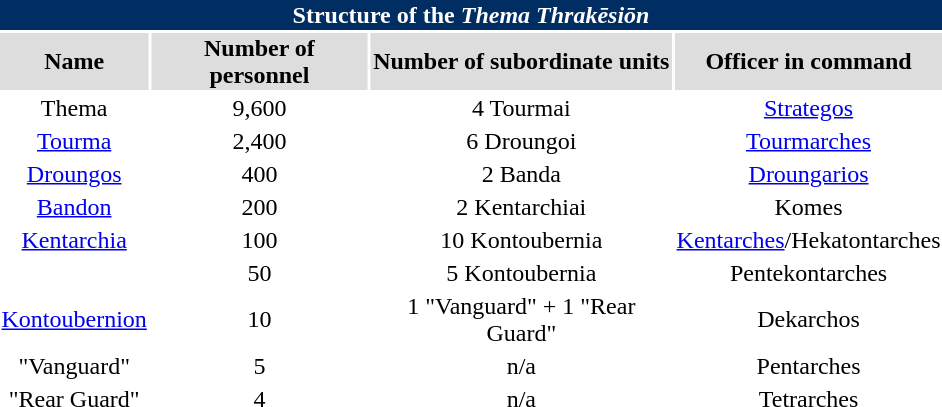<table class="toccolours collapsible"  style="width:50%; clear:both; margin:1.5em auto; text-align:center;">
<tr>
<th colspan=11 style="background:#002D62; color:white;">Structure of the <em>Thema Thrakēsiōn</em></th>
</tr>
<tr style="text-align:center; background:#ddd;">
<td><strong>Name</strong></td>
<td><strong>Number of personnel</strong></td>
<td><strong>Number of subordinate units</strong></td>
<td><strong>Officer in command</strong></td>
</tr>
<tr style="text-align:center;">
<td>Thema</td>
<td>9,600</td>
<td>4 Tourmai</td>
<td><a href='#'>Strategos</a></td>
</tr>
<tr style="text-align:center;">
<td><a href='#'>Tourma</a></td>
<td>2,400</td>
<td>6 Droungoi</td>
<td><a href='#'>Tourmarches</a></td>
</tr>
<tr style="text-align:center;">
<td><a href='#'>Droungos</a></td>
<td>400</td>
<td>2 Banda</td>
<td><a href='#'>Droungarios</a></td>
</tr>
<tr style="text-align:center;">
<td><a href='#'>Bandon</a></td>
<td>200</td>
<td>2 Kentarchiai</td>
<td>Komes</td>
</tr>
<tr style="text-align:center;">
<td><a href='#'>Kentarchia</a></td>
<td>100</td>
<td>10 Kontoubernia</td>
<td><a href='#'>Kentarches</a>/Hekatontarches</td>
</tr>
<tr style="text-align:center;">
<td></td>
<td>50</td>
<td>5 Kontoubernia</td>
<td>Pentekontarches</td>
</tr>
<tr style="text-align:center;">
<td><a href='#'>Kontoubernion</a></td>
<td>10</td>
<td>1 "Vanguard" + 1 "Rear Guard"</td>
<td>Dekarchos</td>
</tr>
<tr style="text-align:center;">
<td>"Vanguard"</td>
<td>5</td>
<td>n/a</td>
<td>Pentarches</td>
</tr>
<tr style="text-align:center;">
<td>"Rear Guard"</td>
<td>4</td>
<td>n/a</td>
<td>Tetrarches</td>
</tr>
</table>
